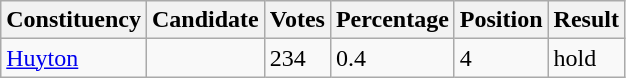<table class="wikitable sortable">
<tr>
<th>Constituency</th>
<th>Candidate</th>
<th>Votes</th>
<th>Percentage</th>
<th>Position</th>
<th colspan=2>Result</th>
</tr>
<tr>
<td><a href='#'>Huyton</a></td>
<td></td>
<td>234</td>
<td>0.4</td>
<td>4</td>
<td> hold</td>
</tr>
</table>
